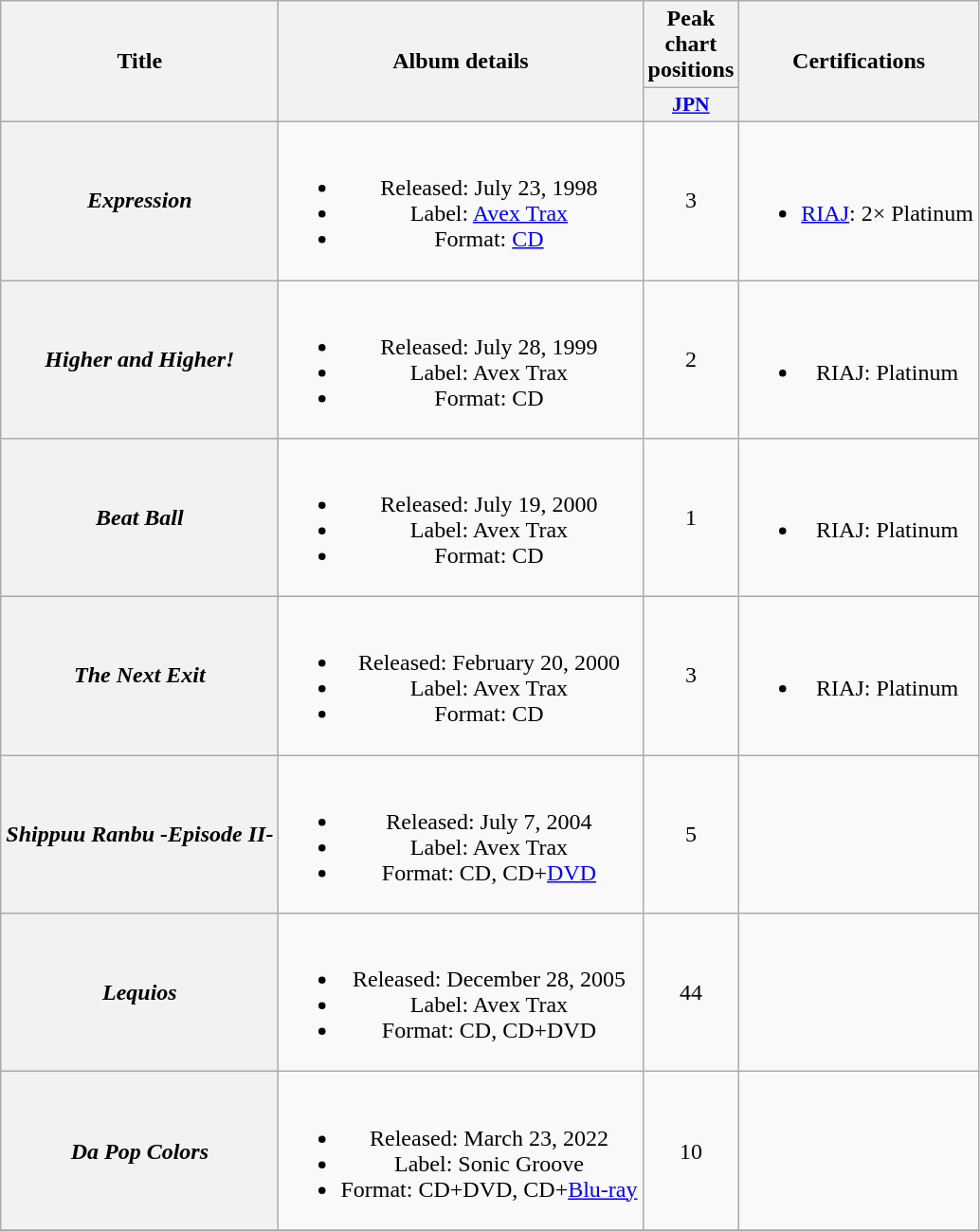<table class="wikitable plainrowheaders" style="text-align:center;">
<tr>
<th scope="col" rowspan="2">Title</th>
<th scope="col" rowspan="2">Album details</th>
<th scope="col" colspan="1">Peak chart positions</th>
<th rowspan="2">Certifications</th>
</tr>
<tr>
<th scope="col" style="width:3em;font-size:90%;"><a href='#'>JPN</a><br></th>
</tr>
<tr>
<th scope="row"><em>Expression</em></th>
<td><br><ul><li>Released: July 23, 1998</li><li>Label: <a href='#'>Avex Trax</a></li><li>Format: <a href='#'>CD</a></li></ul></td>
<td>3</td>
<td><br><ul><li><a href='#'>RIAJ</a>: 2× Platinum</li></ul></td>
</tr>
<tr>
<th scope="row"><em>Higher and Higher!</em></th>
<td><br><ul><li>Released: July 28, 1999</li><li>Label: Avex Trax</li><li>Format: CD</li></ul></td>
<td>2</td>
<td><br><ul><li>RIAJ: Platinum</li></ul></td>
</tr>
<tr>
<th scope="row"><em>Beat Ball</em></th>
<td><br><ul><li>Released: July 19, 2000</li><li>Label: Avex Trax</li><li>Format: CD</li></ul></td>
<td>1</td>
<td><br><ul><li>RIAJ: Platinum</li></ul></td>
</tr>
<tr>
<th scope="row"><em>The Next Exit</em></th>
<td><br><ul><li>Released: February 20, 2000</li><li>Label: Avex Trax</li><li>Format: CD</li></ul></td>
<td>3</td>
<td><br><ul><li>RIAJ: Platinum</li></ul></td>
</tr>
<tr>
<th scope="row"><em>Shippuu Ranbu -Episode II-</em> </th>
<td><br><ul><li>Released: July 7, 2004</li><li>Label: Avex Trax</li><li>Format: CD, CD+<a href='#'>DVD</a></li></ul></td>
<td>5</td>
<td></td>
</tr>
<tr>
<th scope="row"><em>Lequios</em></th>
<td><br><ul><li>Released: December 28, 2005</li><li>Label: Avex Trax</li><li>Format: CD, CD+DVD</li></ul></td>
<td>44</td>
<td></td>
</tr>
<tr>
<th scope="row"><em>Da Pop Colors</em></th>
<td><br><ul><li>Released: March 23, 2022</li><li>Label: Sonic Groove</li><li>Format: CD+DVD, CD+<a href='#'>Blu-ray</a></li></ul></td>
<td>10</td>
<td></td>
</tr>
<tr>
</tr>
</table>
